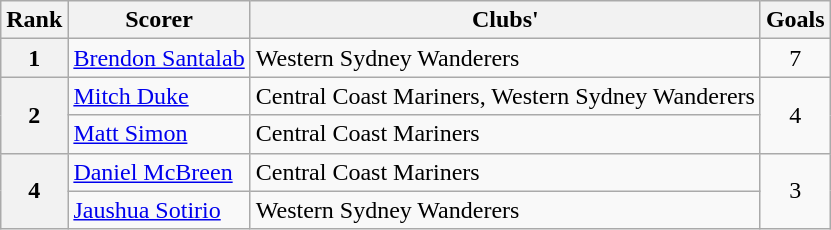<table class="wikitable" style="text-align:center">
<tr>
<th>Rank</th>
<th>Scorer</th>
<th>Clubs'</th>
<th>Goals</th>
</tr>
<tr>
<th>1</th>
<td align="left"> <a href='#'>Brendon Santalab</a></td>
<td align="left">Western Sydney Wanderers</td>
<td>7</td>
</tr>
<tr>
<th rowspan="2">2</th>
<td align="left"> <a href='#'>Mitch Duke</a></td>
<td align="left">Central Coast Mariners, Western Sydney Wanderers</td>
<td rowspan="2">4</td>
</tr>
<tr>
<td align="left"> <a href='#'>Matt Simon</a></td>
<td align="left">Central Coast Mariners</td>
</tr>
<tr>
<th rowspan="2">4</th>
<td align="left"> <a href='#'>Daniel McBreen</a></td>
<td align="left">Central Coast Mariners</td>
<td rowspan="2">3</td>
</tr>
<tr>
<td align="left"> <a href='#'>Jaushua Sotirio</a></td>
<td align="left">Western Sydney Wanderers</td>
</tr>
</table>
